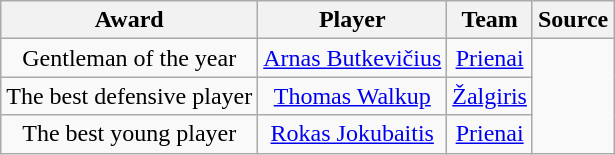<table class="wikitable" style="text-align: center;">
<tr>
<th>Award</th>
<th align="center">Player</th>
<th align="center">Team</th>
<th align="center">Source</th>
</tr>
<tr>
<td align=center>Gentleman of the year</td>
<td> <a href='#'>Arnas Butkevičius</a></td>
<td><a href='#'>Prienai</a></td>
<td rowspan="3"></td>
</tr>
<tr>
<td align="center">The best defensive player</td>
<td> <a href='#'>Thomas Walkup</a></td>
<td><a href='#'>Žalgiris</a></td>
</tr>
<tr>
<td align="center">The best young player</td>
<td> <a href='#'>Rokas Jokubaitis</a></td>
<td><a href='#'>Prienai</a></td>
</tr>
</table>
